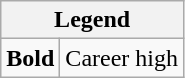<table class="wikitable mw-collapsible mw-collapsed">
<tr>
<th colspan="2">Legend</th>
</tr>
<tr>
<td><strong>Bold</strong></td>
<td>Career high</td>
</tr>
</table>
